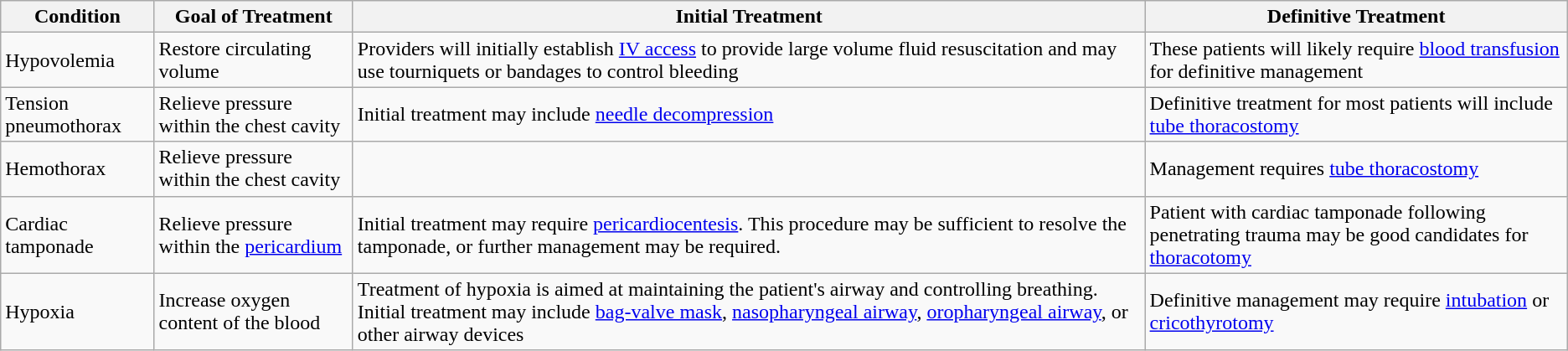<table class="wikitable">
<tr>
<th>Condition</th>
<th>Goal of Treatment</th>
<th>Initial Treatment</th>
<th>Definitive Treatment</th>
</tr>
<tr>
<td>Hypovolemia</td>
<td>Restore circulating volume</td>
<td>Providers will initially establish <a href='#'>IV access</a> to provide large volume fluid resuscitation and may use tourniquets or bandages to control bleeding</td>
<td>These patients will likely require <a href='#'>blood transfusion</a> for definitive management</td>
</tr>
<tr>
<td>Tension pneumothorax</td>
<td>Relieve pressure within the chest cavity</td>
<td>Initial treatment may include <a href='#'>needle decompression</a></td>
<td>Definitive treatment for most patients will include <a href='#'>tube thoracostomy</a></td>
</tr>
<tr>
<td>Hemothorax</td>
<td>Relieve pressure within the chest cavity</td>
<td></td>
<td>Management requires <a href='#'>tube thoracostomy</a></td>
</tr>
<tr>
<td>Cardiac tamponade</td>
<td>Relieve pressure within the <a href='#'>pericardium</a></td>
<td>Initial treatment may require <a href='#'>pericardiocentesis</a>. This procedure may be sufficient to resolve the tamponade, or further management may be required.</td>
<td>Patient with cardiac tamponade following penetrating trauma may be good candidates for <a href='#'>thoracotomy</a></td>
</tr>
<tr>
<td>Hypoxia</td>
<td>Increase oxygen content of the blood</td>
<td>Treatment of hypoxia is aimed at maintaining the patient's airway and controlling breathing. Initial treatment may include <a href='#'>bag-valve mask</a>, <a href='#'>nasopharyngeal airway</a>, <a href='#'>oropharyngeal airway</a>, or other airway devices</td>
<td>Definitive management may require <a href='#'>intubation</a> or <a href='#'>cricothyrotomy</a></td>
</tr>
</table>
